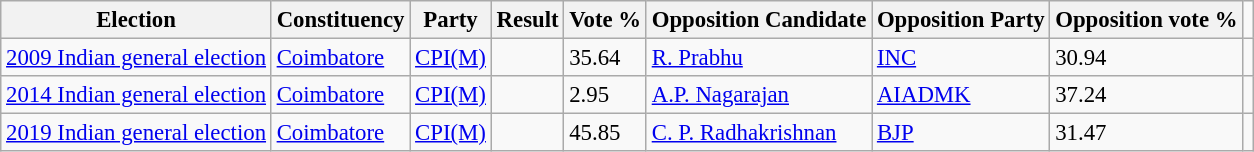<table class="sortable wikitable"style="font-size: 95%">
<tr>
<th>Election</th>
<th>Constituency</th>
<th>Party</th>
<th>Result</th>
<th>Vote %</th>
<th>Opposition Candidate</th>
<th>Opposition Party</th>
<th>Opposition vote %</th>
</tr>
<tr>
<td><a href='#'>2009 Indian general election</a></td>
<td><a href='#'>Coimbatore</a></td>
<td><a href='#'>CPI(M)</a></td>
<td></td>
<td>35.64</td>
<td><a href='#'>R. Prabhu</a></td>
<td><a href='#'>INC</a></td>
<td>30.94</td>
<td></td>
</tr>
<tr>
<td><a href='#'>2014 Indian general election</a></td>
<td><a href='#'>Coimbatore</a></td>
<td><a href='#'>CPI(M)</a></td>
<td></td>
<td>2.95</td>
<td><a href='#'>A.P. Nagarajan</a></td>
<td><a href='#'>AIADMK</a></td>
<td>37.24</td>
<td></td>
</tr>
<tr>
<td><a href='#'>2019 Indian general election</a></td>
<td><a href='#'>Coimbatore</a></td>
<td><a href='#'>CPI(M)</a></td>
<td></td>
<td>45.85</td>
<td><a href='#'>C. P. Radhakrishnan</a></td>
<td><a href='#'>BJP</a></td>
<td>31.47</td>
<td></td>
</tr>
</table>
